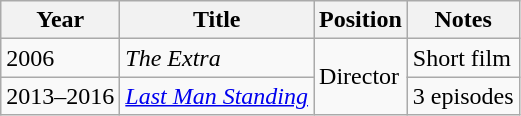<table class="wikitable sortable">
<tr>
<th>Year</th>
<th>Title</th>
<th>Position</th>
<th class="unsortable">Notes</th>
</tr>
<tr>
<td>2006</td>
<td><em>The Extra</em></td>
<td rowspan=2>Director</td>
<td>Short film</td>
</tr>
<tr>
<td>2013–2016</td>
<td><em><a href='#'>Last Man Standing</a></em></td>
<td>3 episodes</td>
</tr>
</table>
